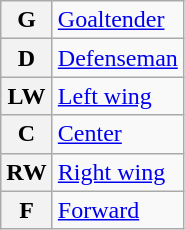<table class="wikitable">
<tr>
<th scope="col">G</th>
<td scope="row"><a href='#'>Goaltender</a></td>
</tr>
<tr>
<th scope="col">D</th>
<td scope="row"><a href='#'>Defenseman</a></td>
</tr>
<tr>
<th scope="col">LW</th>
<td scope="row"><a href='#'>Left wing</a></td>
</tr>
<tr>
<th scope="col">C</th>
<td scope="row"><a href='#'>Center</a></td>
</tr>
<tr>
<th scope="col">RW</th>
<td scope="row"><a href='#'>Right wing</a></td>
</tr>
<tr>
<th scope="col">F</th>
<td scope="row"><a href='#'>Forward</a></td>
</tr>
</table>
